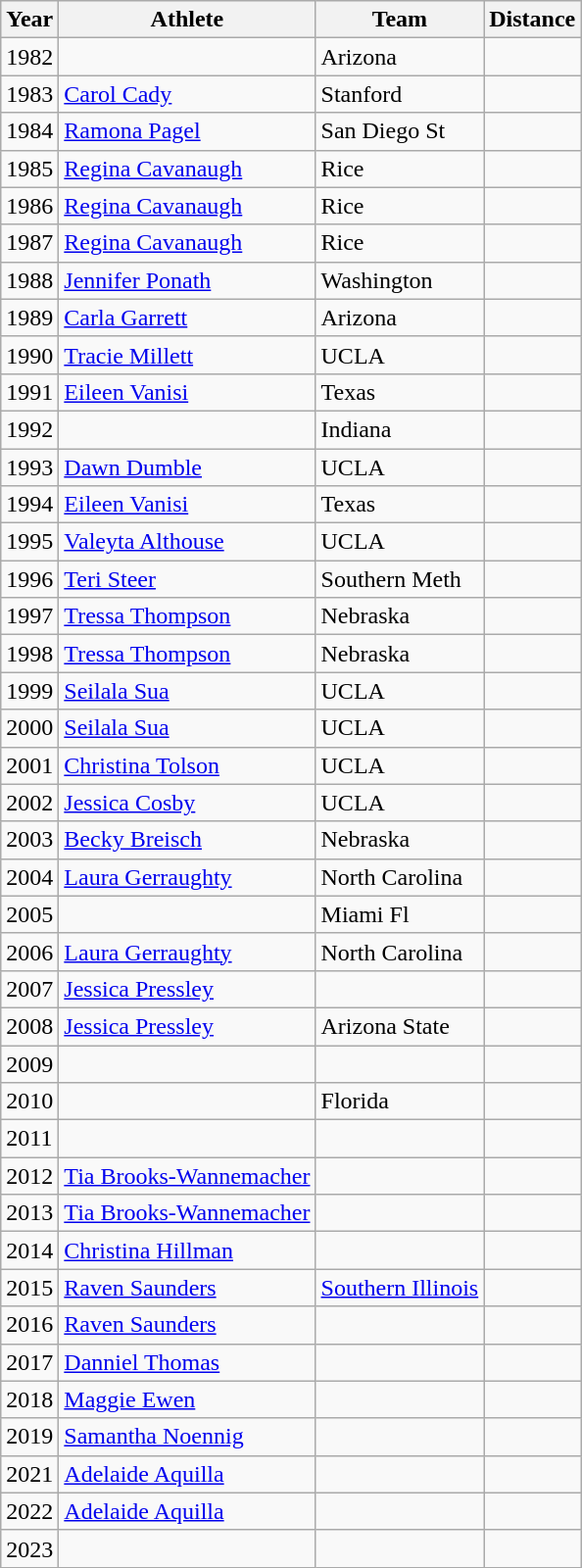<table class="wikitable sortable">
<tr>
<th>Year</th>
<th>Athlete</th>
<th>Team</th>
<th>Distance</th>
</tr>
<tr>
<td>1982</td>
<td></td>
<td>Arizona</td>
<td></td>
</tr>
<tr>
<td>1983</td>
<td><a href='#'>Carol Cady</a></td>
<td>Stanford</td>
<td></td>
</tr>
<tr>
<td>1984</td>
<td><a href='#'>Ramona Pagel</a></td>
<td>San Diego St</td>
<td></td>
</tr>
<tr>
<td>1985</td>
<td><a href='#'>Regina Cavanaugh</a></td>
<td>Rice</td>
<td></td>
</tr>
<tr>
<td>1986</td>
<td><a href='#'>Regina Cavanaugh</a></td>
<td>Rice</td>
<td></td>
</tr>
<tr>
<td>1987</td>
<td><a href='#'>Regina Cavanaugh</a></td>
<td>Rice</td>
<td></td>
</tr>
<tr>
<td>1988</td>
<td><a href='#'>Jennifer Ponath</a></td>
<td>Washington</td>
<td></td>
</tr>
<tr>
<td>1989</td>
<td><a href='#'>Carla Garrett</a></td>
<td>Arizona</td>
<td></td>
</tr>
<tr>
<td>1990</td>
<td><a href='#'>Tracie Millett</a></td>
<td>UCLA</td>
<td></td>
</tr>
<tr>
<td>1991</td>
<td><a href='#'>Eileen Vanisi</a></td>
<td>Texas</td>
<td></td>
</tr>
<tr>
<td>1992</td>
<td></td>
<td>Indiana</td>
<td></td>
</tr>
<tr>
<td>1993</td>
<td><a href='#'>Dawn Dumble</a></td>
<td>UCLA</td>
<td></td>
</tr>
<tr>
<td>1994</td>
<td><a href='#'>Eileen Vanisi</a></td>
<td>Texas</td>
<td></td>
</tr>
<tr>
<td>1995</td>
<td><a href='#'>Valeyta Althouse</a></td>
<td>UCLA</td>
<td></td>
</tr>
<tr>
<td>1996</td>
<td><a href='#'>Teri Steer</a></td>
<td>Southern Meth</td>
<td></td>
</tr>
<tr>
<td>1997</td>
<td><a href='#'>Tressa Thompson</a></td>
<td>Nebraska</td>
<td></td>
</tr>
<tr>
<td>1998</td>
<td><a href='#'>Tressa Thompson</a></td>
<td>Nebraska</td>
<td></td>
</tr>
<tr>
<td>1999</td>
<td><a href='#'>Seilala Sua</a></td>
<td>UCLA</td>
<td></td>
</tr>
<tr>
<td>2000</td>
<td><a href='#'>Seilala Sua</a></td>
<td>UCLA</td>
<td></td>
</tr>
<tr>
<td>2001</td>
<td><a href='#'>Christina Tolson</a></td>
<td>UCLA</td>
<td></td>
</tr>
<tr>
<td>2002</td>
<td><a href='#'>Jessica Cosby</a></td>
<td>UCLA</td>
<td></td>
</tr>
<tr>
<td>2003</td>
<td><a href='#'>Becky Breisch</a></td>
<td>Nebraska</td>
<td></td>
</tr>
<tr>
<td>2004</td>
<td><a href='#'>Laura Gerraughty</a></td>
<td>North Carolina</td>
<td></td>
</tr>
<tr>
<td>2005</td>
<td></td>
<td>Miami Fl</td>
<td></td>
</tr>
<tr>
<td>2006</td>
<td><a href='#'>Laura Gerraughty</a></td>
<td>North Carolina</td>
<td></td>
</tr>
<tr>
<td>2007</td>
<td><a href='#'>Jessica Pressley</a></td>
<td></td>
<td></td>
</tr>
<tr>
<td>2008</td>
<td><a href='#'>Jessica Pressley</a></td>
<td>Arizona State</td>
<td></td>
</tr>
<tr>
<td>2009</td>
<td></td>
<td></td>
<td></td>
</tr>
<tr>
<td>2010</td>
<td></td>
<td>Florida</td>
<td></td>
</tr>
<tr>
<td>2011</td>
<td></td>
<td></td>
<td></td>
</tr>
<tr>
<td>2012</td>
<td><a href='#'>Tia Brooks-Wannemacher</a></td>
<td></td>
<td></td>
</tr>
<tr>
<td>2013</td>
<td><a href='#'>Tia Brooks-Wannemacher</a></td>
<td></td>
<td></td>
</tr>
<tr>
<td>2014</td>
<td><a href='#'>Christina Hillman</a></td>
<td></td>
<td></td>
</tr>
<tr>
<td>2015</td>
<td><a href='#'>Raven Saunders</a></td>
<td><a href='#'>Southern Illinois</a></td>
<td></td>
</tr>
<tr>
<td>2016</td>
<td><a href='#'>Raven Saunders</a></td>
<td></td>
<td></td>
</tr>
<tr>
<td>2017</td>
<td><a href='#'>Danniel Thomas</a></td>
<td></td>
<td></td>
</tr>
<tr>
<td>2018</td>
<td><a href='#'>Maggie Ewen</a></td>
<td></td>
<td></td>
</tr>
<tr>
<td>2019</td>
<td><a href='#'>Samantha Noennig</a></td>
<td></td>
<td></td>
</tr>
<tr>
<td>2021</td>
<td><a href='#'>Adelaide Aquilla</a></td>
<td></td>
<td></td>
</tr>
<tr>
<td>2022</td>
<td><a href='#'>Adelaide Aquilla</a></td>
<td></td>
<td></td>
</tr>
<tr>
<td>2023</td>
<td></td>
<td></td>
<td></td>
</tr>
</table>
